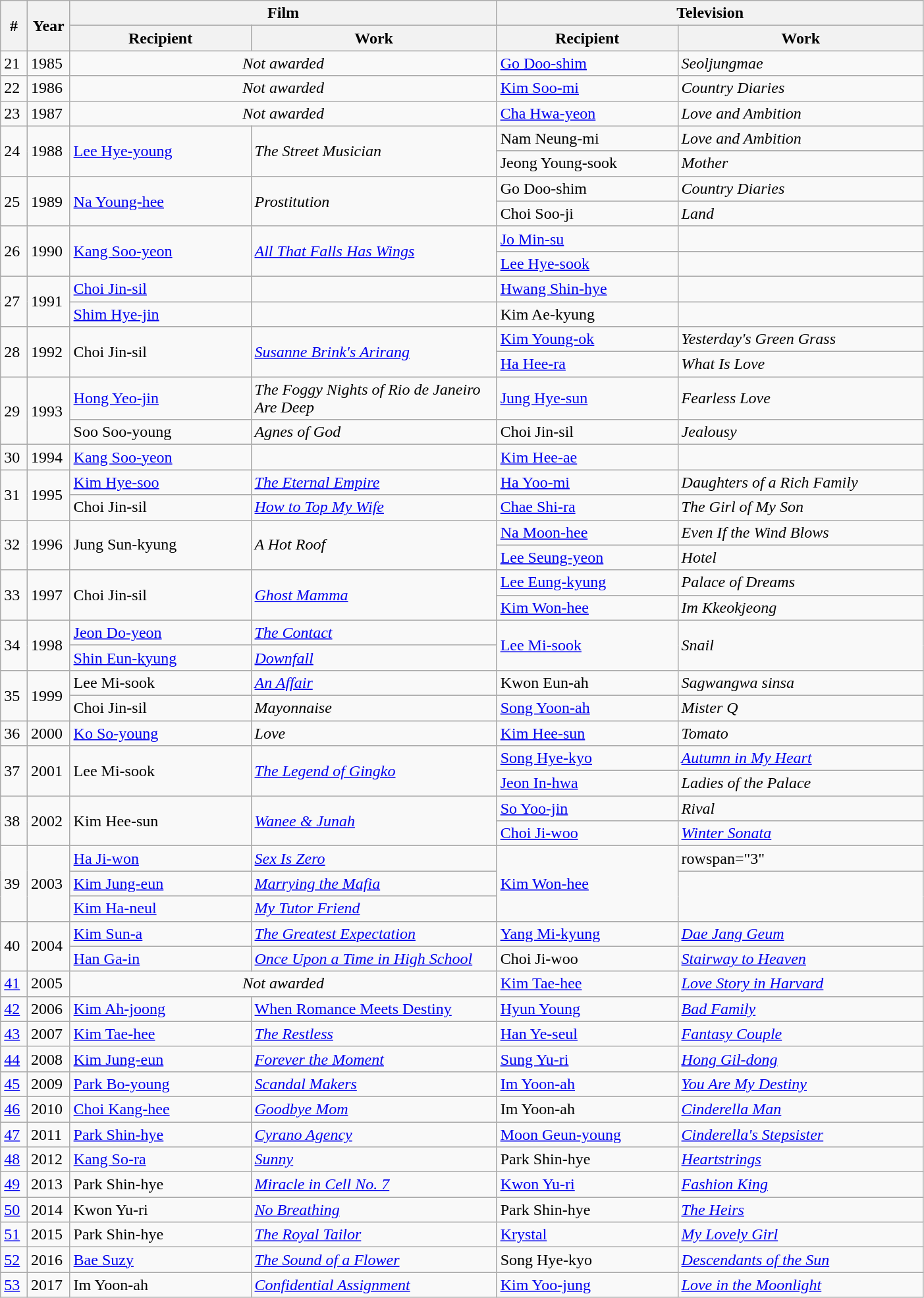<table class="wikitable" style="width:74%;">
<tr>
<th rowspan="2" style="width:1%;">#</th>
<th rowspan="2" style="width:1%;">Year</th>
<th colspan="2" style="width:33%;">Film</th>
<th colspan="2" style="width:33%;">Television</th>
</tr>
<tr>
<th style="width:14%;">Recipient</th>
<th style="width:19%;">Work</th>
<th style="width:14%;">Recipient</th>
<th style="width:19%;">Work</th>
</tr>
<tr>
<td>21</td>
<td>1985</td>
<td colspan="2" style="text-align:center;"><em>Not awarded</em></td>
<td><a href='#'>Go Doo-shim</a></td>
<td><em>Seoljungmae</em></td>
</tr>
<tr>
<td>22</td>
<td>1986</td>
<td colspan="2" style="text-align:center;"><em>Not awarded</em></td>
<td><a href='#'>Kim Soo-mi</a></td>
<td><em>Country Diaries</em></td>
</tr>
<tr>
<td>23</td>
<td>1987</td>
<td colspan="2" style="text-align:center;"><em>Not awarded</em></td>
<td><a href='#'>Cha Hwa-yeon</a></td>
<td><em>Love and Ambition</em></td>
</tr>
<tr>
<td rowspan="2">24</td>
<td rowspan="2">1988</td>
<td rowspan="2"><a href='#'>Lee Hye-young</a></td>
<td rowspan="2"><em>The Street Musician</em></td>
<td>Nam Neung-mi</td>
<td><em>Love and Ambition</em></td>
</tr>
<tr>
<td>Jeong Young-sook</td>
<td><em>Mother</em></td>
</tr>
<tr>
<td rowspan="2">25</td>
<td rowspan="2">1989</td>
<td rowspan="2"><a href='#'>Na Young-hee</a></td>
<td rowspan="2"><em>Prostitution</em></td>
<td>Go Doo-shim</td>
<td><em>Country Diaries</em></td>
</tr>
<tr>
<td>Choi Soo-ji</td>
<td><em>Land</em></td>
</tr>
<tr>
<td rowspan="2">26</td>
<td rowspan="2">1990</td>
<td rowspan="2"><a href='#'>Kang Soo-yeon</a></td>
<td rowspan="2"><em><a href='#'>All That Falls Has Wings</a></em></td>
<td><a href='#'>Jo Min-su</a></td>
<td></td>
</tr>
<tr>
<td><a href='#'>Lee Hye-sook</a></td>
<td></td>
</tr>
<tr>
<td rowspan="2">27</td>
<td rowspan="2">1991</td>
<td><a href='#'>Choi Jin-sil</a></td>
<td></td>
<td><a href='#'>Hwang Shin-hye</a></td>
<td></td>
</tr>
<tr>
<td><a href='#'>Shim Hye-jin</a></td>
<td></td>
<td>Kim Ae-kyung</td>
<td></td>
</tr>
<tr>
<td rowspan="2">28</td>
<td rowspan="2">1992</td>
<td rowspan="2">Choi Jin-sil</td>
<td rowspan="2"><em><a href='#'>Susanne Brink's Arirang</a></em></td>
<td><a href='#'>Kim Young-ok</a></td>
<td><em>Yesterday's Green Grass</em></td>
</tr>
<tr>
<td><a href='#'>Ha Hee-ra</a></td>
<td><em>What Is Love</em></td>
</tr>
<tr>
<td rowspan="2">29</td>
<td rowspan="2">1993</td>
<td><a href='#'>Hong Yeo-jin</a></td>
<td><em>The Foggy Nights of Rio de Janeiro Are Deep</em></td>
<td><a href='#'>Jung Hye-sun</a></td>
<td><em>Fearless Love</em></td>
</tr>
<tr>
<td>Soo Soo-young</td>
<td><em>Agnes of God</em></td>
<td>Choi Jin-sil</td>
<td><em>Jealousy</em></td>
</tr>
<tr>
<td>30</td>
<td>1994</td>
<td><a href='#'>Kang Soo-yeon</a></td>
<td></td>
<td><a href='#'>Kim Hee-ae</a></td>
<td></td>
</tr>
<tr>
<td rowspan="2">31</td>
<td rowspan="2">1995</td>
<td><a href='#'>Kim Hye-soo</a></td>
<td><em><a href='#'>The Eternal Empire</a></em></td>
<td><a href='#'>Ha Yoo-mi</a></td>
<td><em>Daughters of a Rich Family</em></td>
</tr>
<tr>
<td>Choi Jin-sil</td>
<td><em><a href='#'>How to Top My Wife</a></em></td>
<td><a href='#'>Chae Shi-ra</a></td>
<td><em>The Girl of My Son</em></td>
</tr>
<tr>
<td rowspan="2">32</td>
<td rowspan="2">1996</td>
<td rowspan="2">Jung Sun-kyung</td>
<td rowspan="2"><em>A Hot Roof</em></td>
<td><a href='#'>Na Moon-hee</a></td>
<td><em>Even If the Wind Blows</em></td>
</tr>
<tr>
<td><a href='#'>Lee Seung-yeon</a></td>
<td><em>Hotel</em></td>
</tr>
<tr>
<td rowspan="2">33</td>
<td rowspan="2">1997</td>
<td rowspan="2">Choi Jin-sil</td>
<td rowspan="2"><em><a href='#'>Ghost Mamma</a></em></td>
<td><a href='#'>Lee Eung-kyung</a></td>
<td><em>Palace of Dreams</em></td>
</tr>
<tr>
<td><a href='#'>Kim Won-hee</a></td>
<td><em>Im Kkeokjeong</em></td>
</tr>
<tr>
<td rowspan="2">34</td>
<td rowspan="2">1998</td>
<td><a href='#'>Jeon Do-yeon</a></td>
<td><em><a href='#'>The Contact</a></em></td>
<td rowspan="2"><a href='#'>Lee Mi-sook</a></td>
<td rowspan="2"><em>Snail</em></td>
</tr>
<tr>
<td><a href='#'>Shin Eun-kyung</a></td>
<td><em><a href='#'>Downfall</a></em></td>
</tr>
<tr>
<td rowspan="2">35</td>
<td rowspan="2">1999</td>
<td>Lee Mi-sook</td>
<td><em><a href='#'>An Affair</a></em></td>
<td>Kwon Eun-ah</td>
<td><em>Sagwangwa sinsa</em></td>
</tr>
<tr>
<td>Choi Jin-sil</td>
<td><em>Mayonnaise</em></td>
<td><a href='#'>Song Yoon-ah</a></td>
<td><em>Mister Q</em></td>
</tr>
<tr>
<td>36</td>
<td>2000</td>
<td><a href='#'>Ko So-young</a></td>
<td><em>Love</em></td>
<td><a href='#'>Kim Hee-sun</a></td>
<td><em>Tomato</em></td>
</tr>
<tr>
<td rowspan="2">37</td>
<td rowspan="2">2001</td>
<td rowspan="2">Lee Mi-sook</td>
<td rowspan="2"><em><a href='#'>The Legend of Gingko</a></em></td>
<td><a href='#'>Song Hye-kyo</a></td>
<td><em><a href='#'>Autumn in My Heart</a></em></td>
</tr>
<tr>
<td><a href='#'>Jeon In-hwa</a></td>
<td><em>Ladies of the Palace</em></td>
</tr>
<tr>
<td rowspan="2">38</td>
<td rowspan="2">2002</td>
<td rowspan="2">Kim Hee-sun</td>
<td rowspan="2"><em><a href='#'>Wanee & Junah</a></em></td>
<td><a href='#'>So Yoo-jin</a></td>
<td><em>Rival</em></td>
</tr>
<tr>
<td><a href='#'>Choi Ji-woo</a></td>
<td><em><a href='#'>Winter Sonata</a></em></td>
</tr>
<tr>
<td rowspan="3">39</td>
<td rowspan="3">2003</td>
<td><a href='#'>Ha Ji-won</a></td>
<td><em><a href='#'>Sex Is Zero</a></em></td>
<td rowspan="3"><a href='#'>Kim Won-hee</a></td>
<td>rowspan="3" </td>
</tr>
<tr>
<td><a href='#'>Kim Jung-eun</a></td>
<td><em><a href='#'>Marrying the Mafia</a></em></td>
</tr>
<tr>
<td><a href='#'>Kim Ha-neul</a></td>
<td><em><a href='#'>My Tutor Friend</a></em></td>
</tr>
<tr>
<td rowspan="2">40</td>
<td rowspan="2">2004</td>
<td><a href='#'>Kim Sun-a</a></td>
<td><em><a href='#'>The Greatest Expectation</a></em></td>
<td><a href='#'>Yang Mi-kyung</a></td>
<td><em><a href='#'>Dae Jang Geum</a></em></td>
</tr>
<tr>
<td><a href='#'>Han Ga-in</a></td>
<td><em><a href='#'>Once Upon a Time in High School</a></em></td>
<td>Choi Ji-woo</td>
<td><em><a href='#'>Stairway to Heaven</a></em></td>
</tr>
<tr>
<td><a href='#'>41</a></td>
<td>2005</td>
<td colspan="2" style="text-align:center;"><em>Not awarded</em></td>
<td><a href='#'>Kim Tae-hee</a></td>
<td><em><a href='#'>Love Story in Harvard</a></em></td>
</tr>
<tr>
<td><a href='#'>42</a></td>
<td>2006</td>
<td><a href='#'>Kim Ah-joong</a></td>
<td><a href='#'>When Romance Meets Destiny</a></td>
<td><a href='#'>Hyun Young</a></td>
<td><em><a href='#'>Bad Family</a></em></td>
</tr>
<tr>
<td><a href='#'>43</a></td>
<td>2007</td>
<td><a href='#'>Kim Tae-hee</a></td>
<td><em><a href='#'>The Restless</a></em></td>
<td><a href='#'>Han Ye-seul</a></td>
<td><em><a href='#'>Fantasy Couple</a></em></td>
</tr>
<tr>
<td><a href='#'>44</a></td>
<td>2008</td>
<td><a href='#'>Kim Jung-eun</a></td>
<td><em><a href='#'>Forever the Moment</a></em></td>
<td><a href='#'>Sung Yu-ri</a></td>
<td><em><a href='#'>Hong Gil-dong</a></em></td>
</tr>
<tr>
<td><a href='#'>45</a></td>
<td>2009</td>
<td><a href='#'>Park Bo-young</a></td>
<td><em><a href='#'>Scandal Makers</a></em></td>
<td><a href='#'>Im Yoon-ah</a></td>
<td><em><a href='#'>You Are My Destiny</a></em></td>
</tr>
<tr>
<td><a href='#'>46</a></td>
<td>2010</td>
<td><a href='#'>Choi Kang-hee</a></td>
<td><em><a href='#'>Goodbye Mom</a></em></td>
<td>Im Yoon-ah</td>
<td><em><a href='#'>Cinderella Man</a></em></td>
</tr>
<tr>
<td><a href='#'>47</a></td>
<td>2011</td>
<td><a href='#'>Park Shin-hye</a></td>
<td><em><a href='#'>Cyrano Agency</a></em></td>
<td><a href='#'>Moon Geun-young</a></td>
<td><em><a href='#'>Cinderella's Stepsister</a></em></td>
</tr>
<tr>
<td><a href='#'>48</a></td>
<td>2012</td>
<td><a href='#'>Kang So-ra</a></td>
<td><em><a href='#'>Sunny</a></em></td>
<td>Park Shin-hye</td>
<td><em><a href='#'>Heartstrings</a></em></td>
</tr>
<tr>
<td><a href='#'>49</a></td>
<td>2013</td>
<td>Park Shin-hye</td>
<td><em><a href='#'>Miracle in Cell No. 7</a></em></td>
<td><a href='#'>Kwon Yu-ri</a></td>
<td><em><a href='#'>Fashion King</a></em></td>
</tr>
<tr>
<td><a href='#'>50</a></td>
<td>2014</td>
<td>Kwon Yu-ri</td>
<td><em><a href='#'>No Breathing</a></em></td>
<td>Park Shin-hye</td>
<td><em><a href='#'>The Heirs</a></em></td>
</tr>
<tr>
<td><a href='#'>51</a></td>
<td>2015</td>
<td>Park Shin-hye</td>
<td><em><a href='#'>The Royal Tailor</a></em></td>
<td><a href='#'>Krystal</a></td>
<td><em><a href='#'>My Lovely Girl</a></em></td>
</tr>
<tr>
<td><a href='#'>52</a></td>
<td>2016</td>
<td><a href='#'>Bae Suzy</a></td>
<td><em><a href='#'>The Sound of a Flower</a></em></td>
<td>Song Hye-kyo</td>
<td><em><a href='#'>Descendants of the Sun</a></em></td>
</tr>
<tr>
<td><a href='#'>53</a></td>
<td>2017</td>
<td>Im Yoon-ah</td>
<td><em><a href='#'>Confidential Assignment</a></em></td>
<td><a href='#'>Kim Yoo-jung</a></td>
<td><em><a href='#'>Love in the Moonlight</a></em></td>
</tr>
</table>
